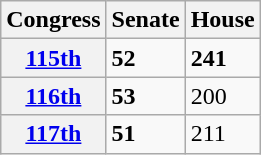<table class="wikitable" style="margin-left:1em">
<tr>
<th>Congress</th>
<th>Senate</th>
<th>House</th>
</tr>
<tr>
<th><a href='#'>115th</a></th>
<td><strong>52</strong></td>
<td><strong>241</strong></td>
</tr>
<tr>
<th><a href='#'>116th</a></th>
<td><strong>53</strong></td>
<td>200</td>
</tr>
<tr>
<th><a href='#'>117th</a></th>
<td><strong>51</strong></td>
<td>211</td>
</tr>
</table>
